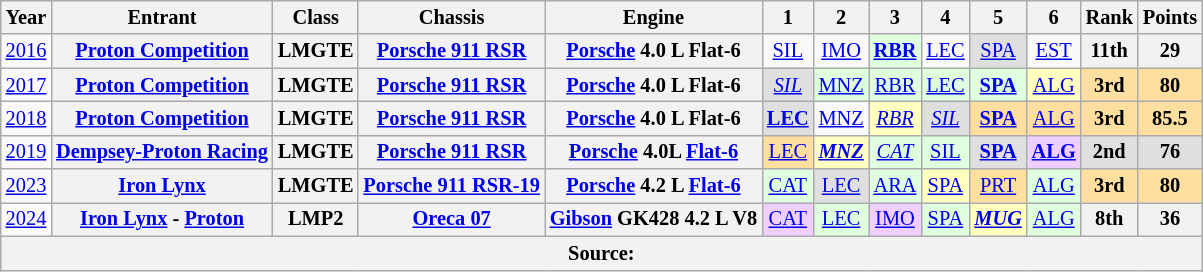<table class="wikitable" style="text-align:center; font-size:85%">
<tr>
<th>Year</th>
<th>Entrant</th>
<th>Class</th>
<th>Chassis</th>
<th>Engine</th>
<th>1</th>
<th>2</th>
<th>3</th>
<th>4</th>
<th>5</th>
<th>6</th>
<th>Rank</th>
<th>Points</th>
</tr>
<tr>
<td><a href='#'>2016</a></td>
<th nowrap><a href='#'>Proton Competition</a></th>
<th>LMGTE</th>
<th nowrap><a href='#'>Porsche 911 RSR</a></th>
<th nowrap><a href='#'>Porsche</a> 4.0 L Flat-6</th>
<td><a href='#'>SIL</a></td>
<td><a href='#'>IMO</a></td>
<td style="background:#DFFFDF;"><strong><a href='#'>RBR</a></strong><br></td>
<td><a href='#'>LEC</a></td>
<td style="background:#DFDFDF;"><a href='#'>SPA</a><br></td>
<td><a href='#'>EST</a></td>
<th>11th</th>
<th>29</th>
</tr>
<tr>
<td><a href='#'>2017</a></td>
<th nowrap><a href='#'>Proton Competition</a></th>
<th>LMGTE</th>
<th nowrap><a href='#'>Porsche 911 RSR</a></th>
<th nowrap><a href='#'>Porsche</a> 4.0 L Flat-6</th>
<td style="background:#DFDFDF;"><em><a href='#'>SIL</a></em><br></td>
<td style="background:#DFFFDF;"><a href='#'>MNZ</a><br></td>
<td style="background:#DFFFDF;"><a href='#'>RBR</a><br></td>
<td style="background:#DFFFDF;"><a href='#'>LEC</a><br></td>
<td style="background:#DFFFDF;"><strong><a href='#'>SPA</a></strong><br></td>
<td style="background:#FFFFBF;"><a href='#'>ALG</a><br></td>
<th style="background:#FFDF9F;">3rd</th>
<th style="background:#FFDF9F;">80</th>
</tr>
<tr>
<td><a href='#'>2018</a></td>
<th nowrap><a href='#'>Proton Competition</a></th>
<th>LMGTE</th>
<th nowrap><a href='#'>Porsche 911 RSR</a></th>
<th nowrap><a href='#'>Porsche</a> 4.0 L Flat-6</th>
<td style="background:#DFDFDF;"><strong><a href='#'>LEC</a></strong><br></td>
<td><a href='#'>MNZ</a></td>
<td style="background:#FFFFBF;"><em><a href='#'>RBR</a></em><br></td>
<td style="background:#DFDFDF;"><em><a href='#'>SIL</a></em><br></td>
<td style="background:#FFDF9F;"><strong><a href='#'>SPA</a></strong><br></td>
<td style="background:#FFDF9F;"><a href='#'>ALG</a><br></td>
<th style="background:#FFDF9F;">3rd</th>
<th style="background:#FFDF9F;">85.5</th>
</tr>
<tr>
<td><a href='#'>2019</a></td>
<th nowrap><a href='#'>Dempsey-Proton Racing</a></th>
<th>LMGTE</th>
<th nowrap><a href='#'>Porsche 911 RSR</a></th>
<th nowrap><a href='#'>Porsche</a> 4.0L <a href='#'>Flat-6</a></th>
<td style="background:#FFDF9F;"><a href='#'>LEC</a><br></td>
<td style="background:#FFFFBF;"><strong><em><a href='#'>MNZ</a></em></strong><br></td>
<td style="background:#DFFFDF;"><em><a href='#'>CAT</a></em><br></td>
<td style="background:#DFFFDF;"><a href='#'>SIL</a><br></td>
<td style="background:#DFDFDF;"><strong><a href='#'>SPA</a></strong><br></td>
<td style="background:#EFCFFF;"><strong><a href='#'>ALG</a></strong><br></td>
<th style="background:#DFDFDF;">2nd</th>
<th style="background:#DFDFDF;">76</th>
</tr>
<tr>
<td><a href='#'>2023</a></td>
<th nowrap><a href='#'>Iron Lynx</a></th>
<th>LMGTE</th>
<th nowrap><a href='#'>Porsche 911 RSR-19</a></th>
<th nowrap><a href='#'>Porsche</a> 4.2 L <a href='#'>Flat-6</a></th>
<td style="background:#DFFFDF;"><a href='#'>CAT</a><br></td>
<td style="background:#DFDFDF;"><a href='#'>LEC</a><br></td>
<td style="background:#DFFFDF;"><a href='#'>ARA</a><br></td>
<td style="background:#FFFFBF;"><a href='#'>SPA</a><br></td>
<td style="background:#FFDF9F;"><a href='#'>PRT</a><br></td>
<td style="background:#DFFFDF;"><a href='#'>ALG</a><br></td>
<th style="background:#FFDF9F;">3rd</th>
<th style="background:#FFDF9F;">80</th>
</tr>
<tr>
<td><a href='#'>2024</a></td>
<th nowrap><a href='#'>Iron Lynx</a> - <a href='#'>Proton</a></th>
<th>LMP2</th>
<th nowrap><a href='#'>Oreca 07</a></th>
<th nowrap><a href='#'>Gibson</a> GK428 4.2 L V8</th>
<td style="background:#EFCFFF;"><a href='#'>CAT</a><br></td>
<td style="background:#DFFFDF;"><a href='#'>LEC</a><br></td>
<td style="background:#EFCFFF;"><a href='#'>IMO</a><br></td>
<td style="background:#DFFFDF;"><a href='#'>SPA</a><br></td>
<td style="background:#FFFFBF;"><strong><em><a href='#'>MUG</a></em></strong><br></td>
<td style="background:#DFFFDF;"><a href='#'>ALG</a><br></td>
<th>8th</th>
<th>36</th>
</tr>
<tr>
<th colspan="13">Source:</th>
</tr>
</table>
